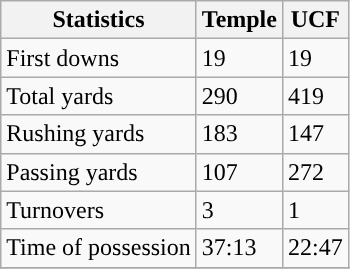<table class="wikitable">
<tr>
<th>Statistics</th>
<th>Temple</th>
<th>UCF</th>
</tr>
<tr>
<td>First downs</td>
<td>19</td>
<td>19</td>
</tr>
<tr>
<td>Total yards</td>
<td>290</td>
<td>419</td>
</tr>
<tr>
<td>Rushing yards</td>
<td>183</td>
<td>147</td>
</tr>
<tr>
<td>Passing yards</td>
<td>107</td>
<td>272</td>
</tr>
<tr>
<td>Turnovers</td>
<td>3</td>
<td>1</td>
</tr>
<tr>
<td>Time of possession</td>
<td>37:13</td>
<td>22:47</td>
</tr>
<tr>
</tr>
</table>
